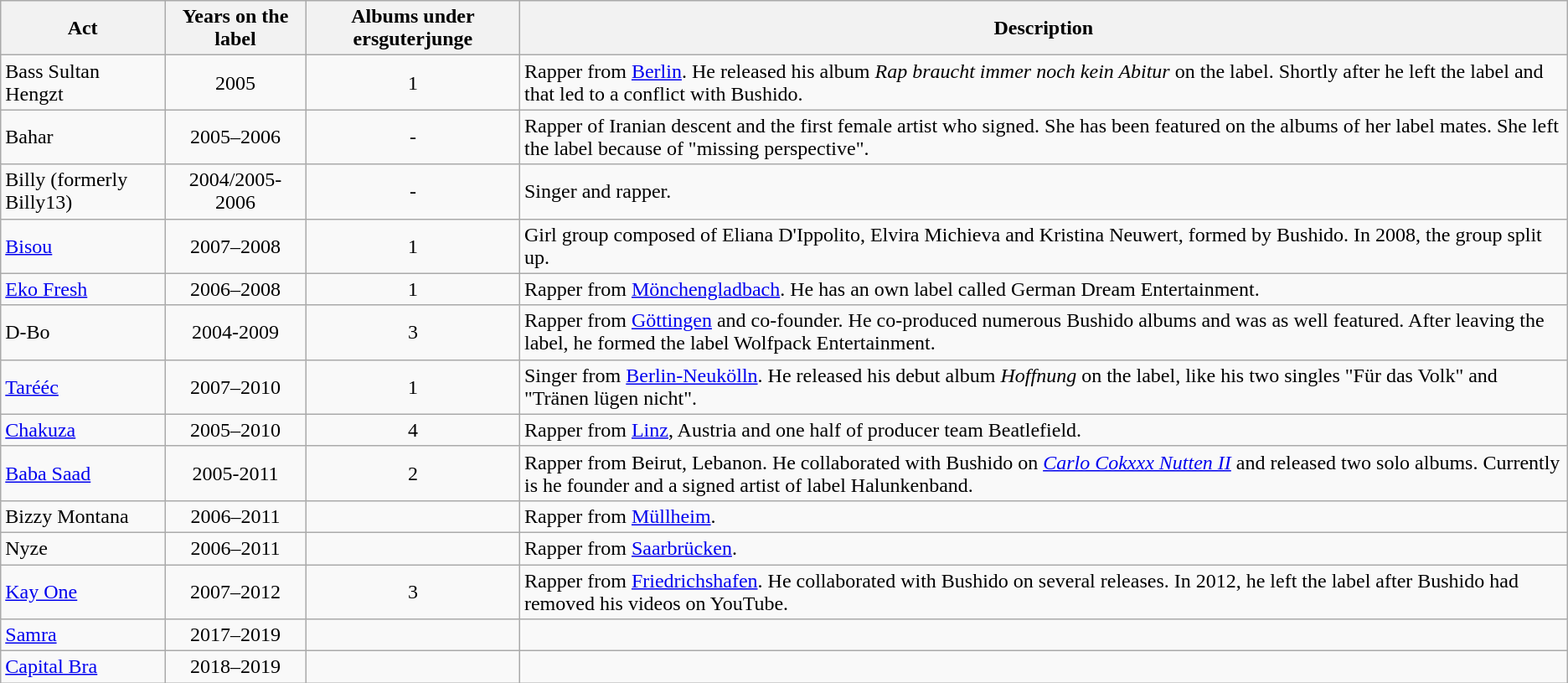<table class="wikitable">
<tr>
<th>Act</th>
<th>Years on the label</th>
<th>Albums under ersguterjunge</th>
<th>Description</th>
</tr>
<tr>
<td>Bass Sultan Hengzt</td>
<td style="text-align:center;">2005</td>
<td style="text-align:center;">1</td>
<td>Rapper from <a href='#'>Berlin</a>. He released his album <em>Rap braucht immer noch kein Abitur</em> on the label. Shortly after he left the label and that led to a conflict with Bushido.</td>
</tr>
<tr>
<td>Bahar</td>
<td style="text-align:center;">2005–2006</td>
<td style="text-align:center;">-</td>
<td>Rapper of Iranian descent and the first female artist who signed. She has been featured on the albums of her label mates. She left the label because of "missing perspective".</td>
</tr>
<tr>
<td>Billy (formerly Billy13)</td>
<td style="text-align:center;">2004/2005-2006</td>
<td style="text-align:center;">-</td>
<td>Singer and rapper.</td>
</tr>
<tr>
<td><a href='#'>Bisou</a></td>
<td style="text-align:center;">2007–2008</td>
<td style="text-align:center;">1</td>
<td>Girl group composed of Eliana D'Ippolito, Elvira Michieva and Kristina Neuwert, formed by Bushido. In 2008, the group split up.</td>
</tr>
<tr>
<td><a href='#'>Eko Fresh</a></td>
<td style="text-align:center;">2006–2008</td>
<td style="text-align:center;">1</td>
<td>Rapper from <a href='#'>Mönchengladbach</a>. He has an own label called German Dream Entertainment.</td>
</tr>
<tr>
<td>D-Bo</td>
<td style="text-align:center;">2004-2009</td>
<td style="text-align:center;">3</td>
<td>Rapper from <a href='#'>Göttingen</a> and co-founder. He co-produced numerous Bushido albums and was as well featured. After leaving the label, he formed the label Wolfpack Entertainment.</td>
</tr>
<tr>
<td><a href='#'>Tarééc</a></td>
<td style="text-align:center;">2007–2010</td>
<td style="text-align:center;">1</td>
<td>Singer from <a href='#'>Berlin-Neukölln</a>. He released his debut album <em>Hoffnung</em> on the label, like his two singles "Für das Volk" and "Tränen lügen nicht".</td>
</tr>
<tr>
<td><a href='#'>Chakuza</a></td>
<td style="text-align:center;">2005–2010</td>
<td style="text-align:center;">4</td>
<td>Rapper from <a href='#'>Linz</a>, Austria and one half of producer team Beatlefield.</td>
</tr>
<tr>
<td><a href='#'>Baba Saad</a></td>
<td style="text-align:center;">2005-2011</td>
<td style="text-align:center;">2</td>
<td>Rapper from Beirut, Lebanon. He collaborated with Bushido on <em><a href='#'>Carlo Cokxxx Nutten II</a></em> and released two solo albums. Currently is he founder and a signed artist of label Halunkenband.</td>
</tr>
<tr>
<td>Bizzy Montana</td>
<td style="text-align:center;">2006–2011</td>
<td style="text-align:center;"></td>
<td>Rapper from <a href='#'>Müllheim</a>.</td>
</tr>
<tr>
<td>Nyze</td>
<td style="text-align:center;">2006–2011</td>
<td style="text-align:center;"></td>
<td>Rapper from <a href='#'>Saarbrücken</a>.</td>
</tr>
<tr>
<td><a href='#'>Kay One</a></td>
<td style="text-align:center;">2007–2012</td>
<td style="text-align:center;">3</td>
<td>Rapper from <a href='#'>Friedrichshafen</a>. He collaborated with Bushido on several releases. In 2012, he left the label after Bushido had removed his videos on YouTube.</td>
</tr>
<tr>
<td><a href='#'>Samra</a></td>
<td style="text-align:center;">2017–2019</td>
<td style="text-align:center;"></td>
<td></td>
</tr>
<tr>
<td><a href='#'>Capital Bra</a></td>
<td style="text-align:center;">2018–2019</td>
<td style="text-align:center;"></td>
</tr>
</table>
